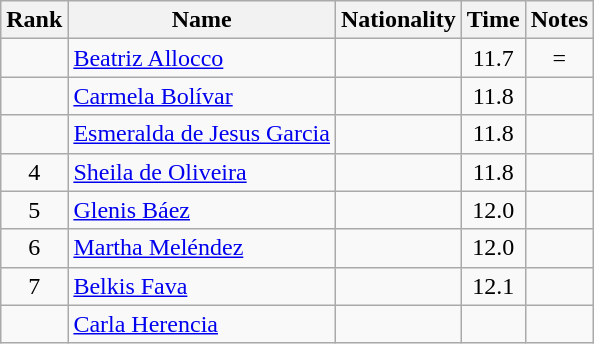<table class="wikitable sortable" style="text-align:center">
<tr>
<th>Rank</th>
<th>Name</th>
<th>Nationality</th>
<th>Time</th>
<th>Notes</th>
</tr>
<tr>
<td></td>
<td align=left><a href='#'>Beatriz Allocco</a></td>
<td align=left></td>
<td>11.7</td>
<td>=</td>
</tr>
<tr>
<td></td>
<td align=left><a href='#'>Carmela Bolívar</a></td>
<td align=left></td>
<td>11.8</td>
<td></td>
</tr>
<tr>
<td></td>
<td align=left><a href='#'>Esmeralda de Jesus Garcia</a></td>
<td align=left></td>
<td>11.8</td>
<td></td>
</tr>
<tr>
<td>4</td>
<td align=left><a href='#'>Sheila de Oliveira</a></td>
<td align=left></td>
<td>11.8</td>
<td></td>
</tr>
<tr>
<td>5</td>
<td align=left><a href='#'>Glenis Báez</a></td>
<td align=left></td>
<td>12.0</td>
<td></td>
</tr>
<tr>
<td>6</td>
<td align=left><a href='#'>Martha Meléndez</a></td>
<td align=left></td>
<td>12.0</td>
<td></td>
</tr>
<tr>
<td>7</td>
<td align=left><a href='#'>Belkis Fava</a></td>
<td align=left></td>
<td>12.1</td>
<td></td>
</tr>
<tr>
<td></td>
<td align=left><a href='#'>Carla Herencia</a></td>
<td align=left></td>
<td></td>
<td></td>
</tr>
</table>
